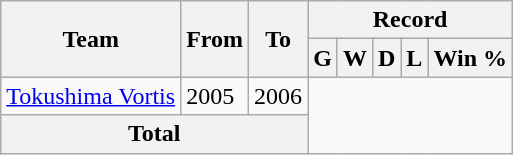<table class="wikitable" style="text-align: center">
<tr>
<th rowspan="2">Team</th>
<th rowspan="2">From</th>
<th rowspan="2">To</th>
<th colspan="5">Record</th>
</tr>
<tr>
<th>G</th>
<th>W</th>
<th>D</th>
<th>L</th>
<th>Win %</th>
</tr>
<tr>
<td align="left"><a href='#'>Tokushima Vortis</a></td>
<td align="left">2005</td>
<td align="left">2006<br></td>
</tr>
<tr>
<th colspan="3">Total<br></th>
</tr>
</table>
